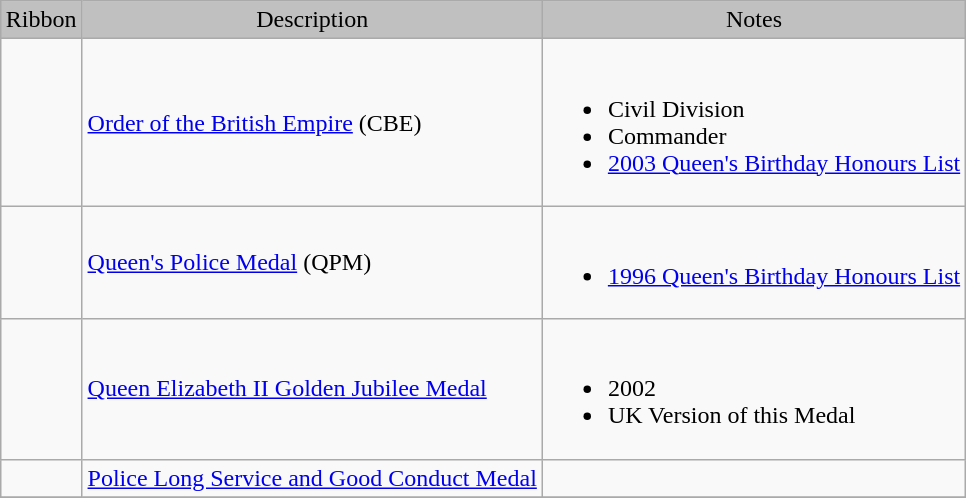<table class="wikitable" style="margin:auto;">
<tr style="background:silver;" align="center">
<td>Ribbon</td>
<td>Description</td>
<td>Notes</td>
</tr>
<tr>
<td></td>
<td><a href='#'>Order of the British Empire</a> (CBE)</td>
<td><br><ul><li>Civil Division</li><li>Commander</li><li><a href='#'>2003 Queen's Birthday Honours List</a></li></ul></td>
</tr>
<tr>
<td></td>
<td><a href='#'>Queen's Police Medal</a> (QPM)</td>
<td><br><ul><li><a href='#'>1996 Queen's Birthday Honours List</a></li></ul></td>
</tr>
<tr>
<td></td>
<td><a href='#'>Queen Elizabeth II Golden Jubilee Medal</a></td>
<td><br><ul><li>2002</li><li>UK Version of this Medal</li></ul></td>
</tr>
<tr>
<td></td>
<td><a href='#'>Police Long Service and Good Conduct Medal</a></td>
<td></td>
</tr>
<tr>
</tr>
</table>
